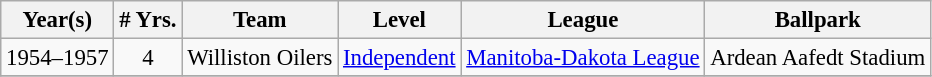<table class="wikitable" style="text-align:center; font-size: 95%;">
<tr>
<th>Year(s)</th>
<th># Yrs.</th>
<th>Team</th>
<th>Level</th>
<th>League</th>
<th>Ballpark</th>
</tr>
<tr>
<td>1954–1957</td>
<td>4</td>
<td>Williston Oilers</td>
<td><a href='#'>Independent</a></td>
<td><a href='#'>Manitoba-Dakota League</a></td>
<td>Ardean Aafedt Stadium</td>
</tr>
<tr>
</tr>
</table>
